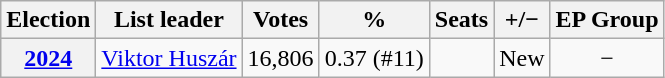<table class=wikitable style="text-align:center;">
<tr>
<th>Election</th>
<th>List leader</th>
<th>Votes</th>
<th>%</th>
<th>Seats</th>
<th>+/−</th>
<th>EP Group</th>
</tr>
<tr>
<th><a href='#'>2024</a></th>
<td><a href='#'>Viktor Huszár</a></td>
<td>16,806</td>
<td>0.37 (#11)</td>
<td></td>
<td>New</td>
<td>−</td>
</tr>
</table>
